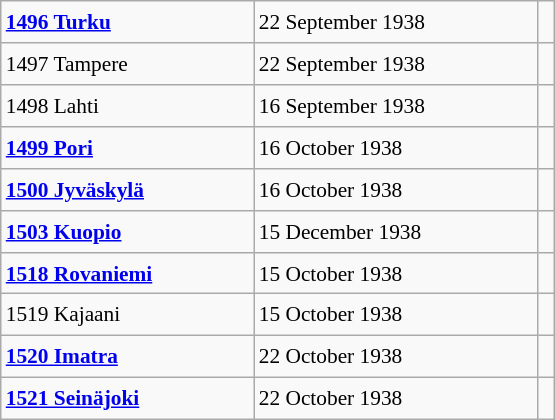<table class="wikitable" style="font-size: 89%; float: left; width: 26em; margin-right: 1em; height: 280px">
<tr>
<td><strong><a href='#'>1496 Turku</a></strong></td>
<td>22 September 1938</td>
<td></td>
</tr>
<tr>
<td>1497 Tampere</td>
<td>22 September 1938</td>
<td></td>
</tr>
<tr>
<td>1498 Lahti</td>
<td>16 September 1938</td>
<td></td>
</tr>
<tr>
<td><strong><a href='#'>1499 Pori</a></strong></td>
<td>16 October 1938</td>
<td></td>
</tr>
<tr>
<td><strong><a href='#'>1500 Jyväskylä</a></strong></td>
<td>16 October 1938</td>
<td></td>
</tr>
<tr>
<td><strong><a href='#'>1503 Kuopio</a></strong></td>
<td>15 December 1938</td>
<td></td>
</tr>
<tr>
<td><strong><a href='#'>1518 Rovaniemi</a></strong></td>
<td>15 October 1938</td>
<td></td>
</tr>
<tr>
<td>1519 Kajaani</td>
<td>15 October 1938</td>
<td></td>
</tr>
<tr>
<td><strong><a href='#'>1520 Imatra</a></strong></td>
<td>22 October 1938</td>
<td></td>
</tr>
<tr>
<td><strong><a href='#'>1521 Seinäjoki</a></strong></td>
<td>22 October 1938</td>
<td></td>
</tr>
</table>
